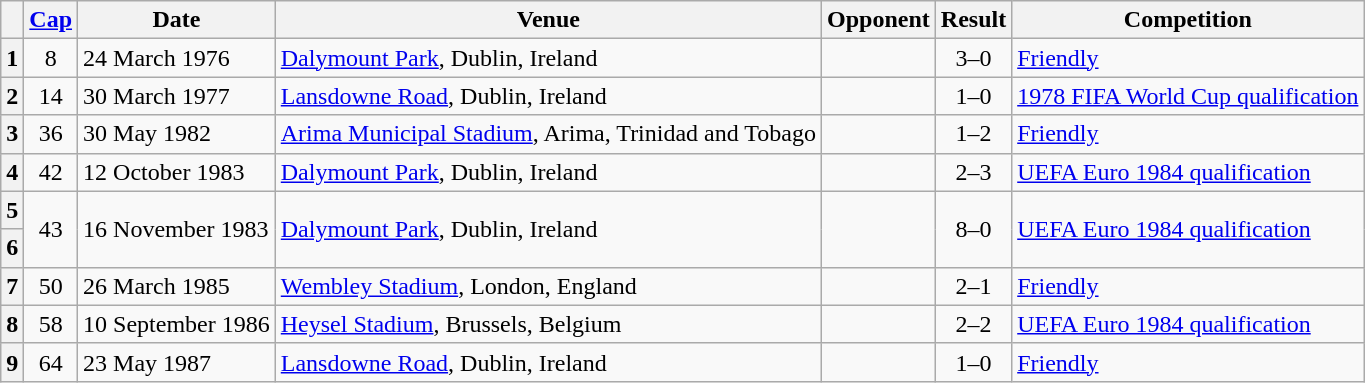<table class="wikitable sortable">
<tr>
<th scope="col"></th>
<th scope="col"><a href='#'>Cap</a></th>
<th scope="col">Date</th>
<th scope="col">Venue</th>
<th scope="col">Opponent</th>
<th scope="col">Result</th>
<th scope="col">Competition</th>
</tr>
<tr>
<th scope="row">1</th>
<td style="text-align:center">8</td>
<td>24 March 1976</td>
<td><a href='#'>Dalymount Park</a>, Dublin, Ireland</td>
<td></td>
<td style="text-align:center">3–0</td>
<td><a href='#'>Friendly</a></td>
</tr>
<tr>
<th scope="row">2</th>
<td style="text-align:center">14</td>
<td>30 March 1977</td>
<td><a href='#'>Lansdowne Road</a>, Dublin, Ireland</td>
<td></td>
<td style="text-align:center">1–0</td>
<td><a href='#'>1978 FIFA World Cup qualification</a></td>
</tr>
<tr>
<th scope="row">3</th>
<td style="text-align:center">36</td>
<td>30 May 1982</td>
<td><a href='#'>Arima Municipal Stadium</a>, Arima, Trinidad and Tobago</td>
<td></td>
<td style="text-align:center">1–2</td>
<td><a href='#'>Friendly</a></td>
</tr>
<tr>
<th scope="row">4</th>
<td style="text-align:center">42</td>
<td>12 October 1983</td>
<td><a href='#'>Dalymount Park</a>, Dublin, Ireland</td>
<td></td>
<td style="text-align:center">2–3</td>
<td><a href='#'>UEFA Euro 1984 qualification</a></td>
</tr>
<tr>
<th scope="row">5</th>
<td rowspan="2" style="text-align:center">43</td>
<td rowspan="2">16 November 1983</td>
<td rowspan="2"><a href='#'>Dalymount Park</a>, Dublin, Ireland</td>
<td rowspan="2"></td>
<td rowspan="2" style="text-align:center">8–0</td>
<td rowspan="2"><a href='#'>UEFA Euro 1984 qualification</a></td>
</tr>
<tr>
<th scope="row">6</th>
</tr>
<tr>
<th scope="row">7</th>
<td style="text-align:center">50</td>
<td>26 March 1985</td>
<td><a href='#'>Wembley Stadium</a>, London, England</td>
<td></td>
<td style="text-align:center">2–1</td>
<td><a href='#'>Friendly</a></td>
</tr>
<tr>
<th scope="row">8</th>
<td style="text-align:center">58</td>
<td>10 September 1986</td>
<td><a href='#'>Heysel Stadium</a>, Brussels, Belgium</td>
<td></td>
<td style="text-align:center">2–2</td>
<td><a href='#'>UEFA Euro 1984 qualification</a></td>
</tr>
<tr>
<th scope="row">9</th>
<td style="text-align:center">64</td>
<td>23 May 1987</td>
<td><a href='#'>Lansdowne Road</a>, Dublin, Ireland</td>
<td></td>
<td style="text-align:center">1–0</td>
<td><a href='#'>Friendly</a></td>
</tr>
</table>
